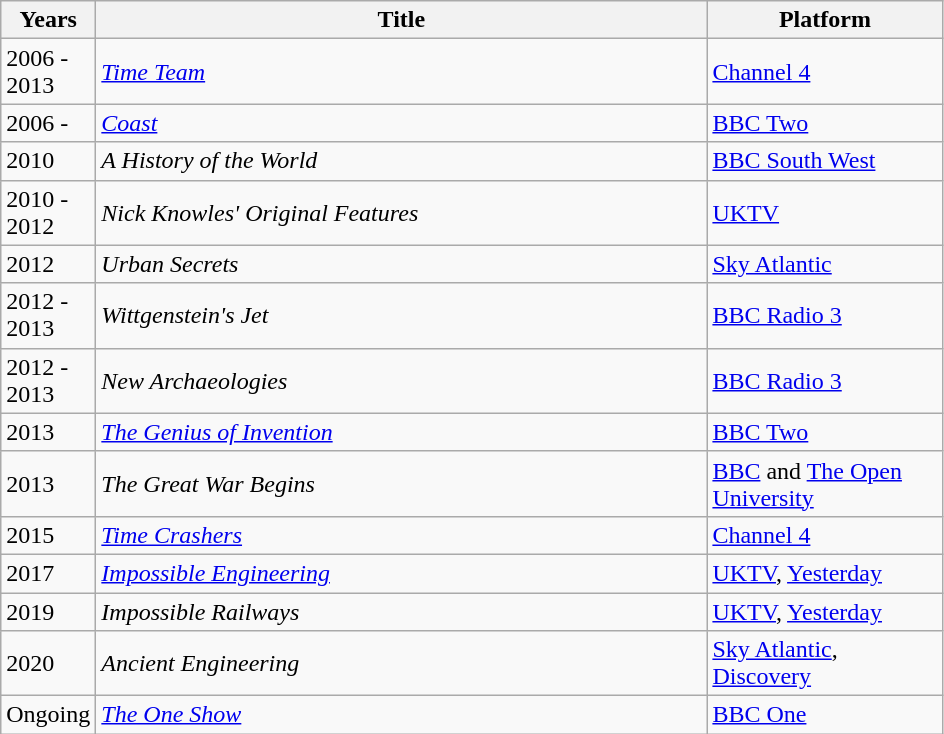<table class="wikitable sortable mw-collapsible">
<tr>
<th scope="col" style="width:50px;">Years</th>
<th scope="col" class="unsortable" style="width:400px;">Title</th>
<th scope="col" class="unsortable" style="width:150px;">Platform</th>
</tr>
<tr>
<td>2006 - 2013</td>
<td><em><a href='#'>Time Team</a></em></td>
<td><a href='#'>Channel 4</a></td>
</tr>
<tr>
<td>2006 -</td>
<td><a href='#'><em>Coast</em></a></td>
<td><a href='#'>BBC Two</a></td>
</tr>
<tr>
<td>2010</td>
<td><em>A History of the World</em></td>
<td><a href='#'>BBC South West</a></td>
</tr>
<tr>
<td>2010 - 2012</td>
<td><em>Nick Knowles' Original Features</em></td>
<td><a href='#'>UKTV</a></td>
</tr>
<tr>
<td>2012</td>
<td><em>Urban Secrets</em></td>
<td><a href='#'>Sky Atlantic</a></td>
</tr>
<tr>
<td>2012 - 2013</td>
<td><em>Wittgenstein's Jet</em></td>
<td><a href='#'>BBC Radio 3</a></td>
</tr>
<tr>
<td>2012 - 2013</td>
<td><em>New Archaeologies</em></td>
<td><a href='#'>BBC Radio 3</a></td>
</tr>
<tr>
<td>2013</td>
<td><em><a href='#'>The Genius of Invention</a></em></td>
<td><a href='#'>BBC Two</a></td>
</tr>
<tr>
<td>2013</td>
<td><em>The Great War Begins</em></td>
<td><a href='#'>BBC</a> and <a href='#'>The Open University</a></td>
</tr>
<tr>
<td>2015</td>
<td><em><a href='#'>Time Crashers</a></em></td>
<td><a href='#'>Channel 4</a></td>
</tr>
<tr>
<td>2017</td>
<td><em><a href='#'>Impossible Engineering</a></em></td>
<td><a href='#'>UKTV</a>, <a href='#'>Yesterday</a></td>
</tr>
<tr>
<td>2019</td>
<td><em>Impossible Railways</em></td>
<td><a href='#'>UKTV</a>, <a href='#'>Yesterday</a></td>
</tr>
<tr>
<td>2020</td>
<td><em>Ancient Engineering</em></td>
<td><a href='#'>Sky Atlantic</a>, <a href='#'>Discovery</a></td>
</tr>
<tr>
<td>Ongoing</td>
<td><em><a href='#'>The One Show</a></em></td>
<td><a href='#'>BBC One</a></td>
</tr>
</table>
